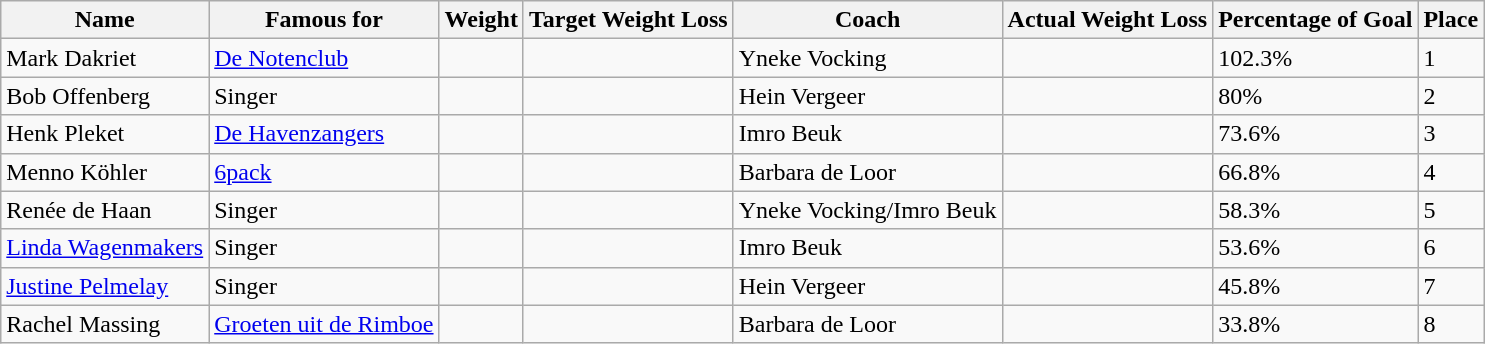<table class="wikitable">
<tr>
<th>Name</th>
<th>Famous for</th>
<th>Weight</th>
<th>Target Weight Loss</th>
<th>Coach</th>
<th>Actual Weight Loss</th>
<th>Percentage of Goal</th>
<th>Place</th>
</tr>
<tr>
<td>Mark Dakriet</td>
<td><a href='#'>De Notenclub</a></td>
<td></td>
<td></td>
<td>Yneke Vocking</td>
<td></td>
<td>102.3%</td>
<td>1</td>
</tr>
<tr>
<td>Bob Offenberg</td>
<td>Singer</td>
<td></td>
<td></td>
<td>Hein Vergeer</td>
<td></td>
<td>80%</td>
<td>2</td>
</tr>
<tr>
<td>Henk Pleket</td>
<td><a href='#'>De Havenzangers</a></td>
<td></td>
<td></td>
<td>Imro Beuk</td>
<td></td>
<td>73.6%</td>
<td>3</td>
</tr>
<tr>
<td>Menno Köhler</td>
<td><a href='#'>6pack</a></td>
<td></td>
<td></td>
<td>Barbara de Loor</td>
<td></td>
<td>66.8%</td>
<td>4</td>
</tr>
<tr>
<td>Renée de Haan</td>
<td>Singer</td>
<td></td>
<td></td>
<td>Yneke Vocking/Imro Beuk</td>
<td></td>
<td>58.3%</td>
<td>5</td>
</tr>
<tr>
<td><a href='#'>Linda Wagenmakers</a></td>
<td>Singer</td>
<td></td>
<td></td>
<td>Imro Beuk</td>
<td></td>
<td>53.6%</td>
<td>6</td>
</tr>
<tr>
<td><a href='#'>Justine Pelmelay</a></td>
<td>Singer</td>
<td></td>
<td></td>
<td>Hein Vergeer</td>
<td></td>
<td>45.8%</td>
<td>7</td>
</tr>
<tr>
<td>Rachel Massing</td>
<td><a href='#'>Groeten uit de Rimboe</a></td>
<td></td>
<td></td>
<td>Barbara de Loor</td>
<td></td>
<td>33.8%</td>
<td>8</td>
</tr>
</table>
